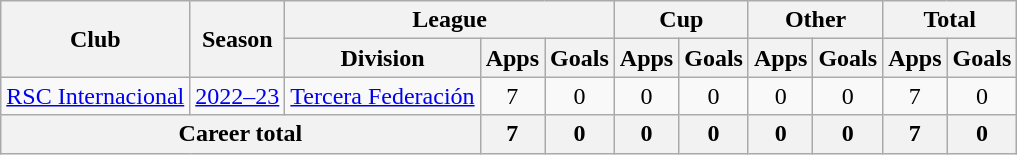<table class=wikitable style=text-align:center>
<tr>
<th rowspan="2">Club</th>
<th rowspan="2">Season</th>
<th colspan="3">League</th>
<th colspan="2">Cup</th>
<th colspan="2">Other</th>
<th colspan="2">Total</th>
</tr>
<tr>
<th>Division</th>
<th>Apps</th>
<th>Goals</th>
<th>Apps</th>
<th>Goals</th>
<th>Apps</th>
<th>Goals</th>
<th>Apps</th>
<th>Goals</th>
</tr>
<tr>
<td><a href='#'>RSC Internacional</a></td>
<td><a href='#'>2022–23</a></td>
<td><a href='#'>Tercera Federación</a></td>
<td>7</td>
<td>0</td>
<td>0</td>
<td>0</td>
<td>0</td>
<td>0</td>
<td>7</td>
<td>0</td>
</tr>
<tr>
<th colspan="3">Career total</th>
<th>7</th>
<th>0</th>
<th>0</th>
<th>0</th>
<th>0</th>
<th>0</th>
<th>7</th>
<th>0</th>
</tr>
</table>
